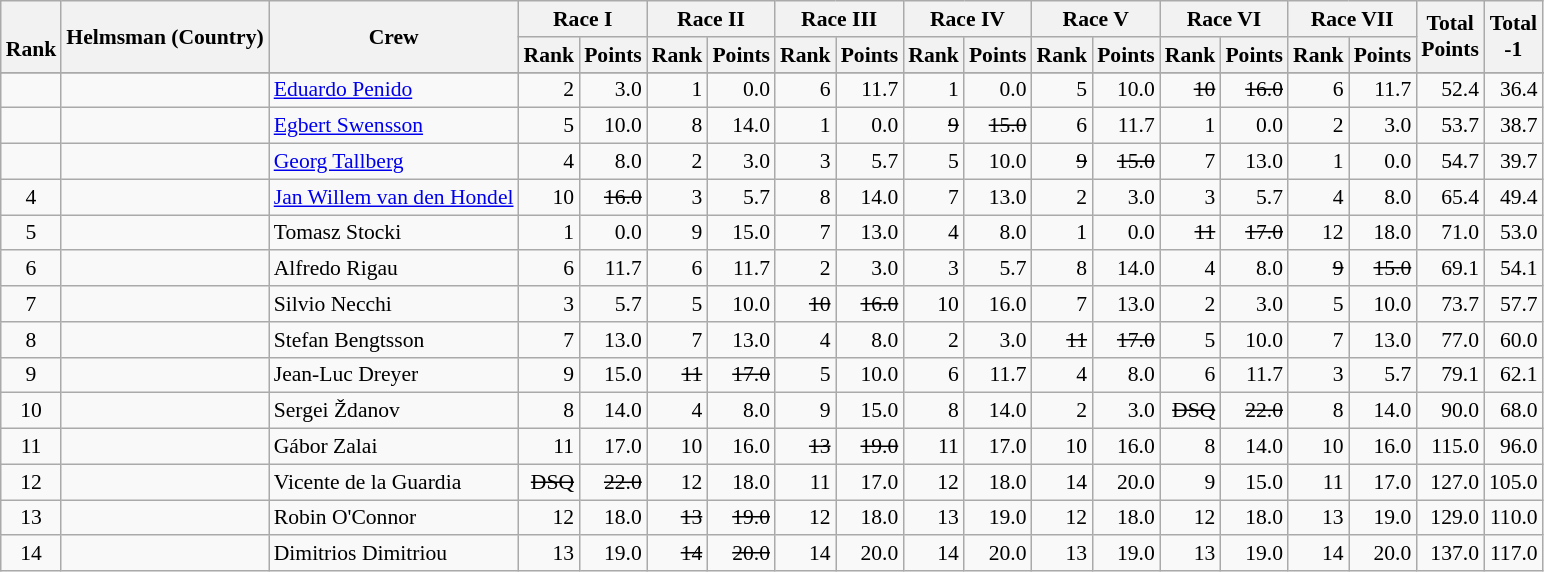<table class="wikitable" style="text-align:right; font-size:90%">
<tr>
<th rowspan="2"><br>Rank</th>
<th rowspan="2">Helmsman (Country)</th>
<th rowspan="2">Crew</th>
<th colspan="2">Race I</th>
<th colspan="2">Race II</th>
<th colspan="2">Race III</th>
<th colspan="2">Race IV</th>
<th colspan="2">Race V</th>
<th colspan="2">Race VI</th>
<th colspan="2">Race VII</th>
<th rowspan="2">Total <br>Points <br> </th>
<th rowspan="2">Total<br>-1<br> </th>
</tr>
<tr>
<th>Rank</th>
<th>Points</th>
<th>Rank</th>
<th>Points</th>
<th>Rank</th>
<th>Points</th>
<th>Rank</th>
<th>Points</th>
<th>Rank</th>
<th>Points</th>
<th>Rank</th>
<th>Points</th>
<th>Rank</th>
<th>Points</th>
</tr>
<tr style="vertical-align:top;">
</tr>
<tr>
<td align=center></td>
<td align=left></td>
<td align=left><a href='#'>Eduardo Penido</a> </td>
<td>2</td>
<td>3.0</td>
<td>1</td>
<td>0.0</td>
<td>6</td>
<td>11.7</td>
<td>1</td>
<td>0.0</td>
<td>5</td>
<td>10.0</td>
<td><s>10</s></td>
<td><s>16.0</s></td>
<td>6</td>
<td>11.7</td>
<td>52.4</td>
<td>36.4</td>
</tr>
<tr>
<td align=center></td>
<td align=left></td>
<td align=left><a href='#'>Egbert Swensson</a> </td>
<td>5</td>
<td>10.0</td>
<td>8</td>
<td>14.0</td>
<td>1</td>
<td>0.0</td>
<td><s>9</s></td>
<td><s>15.0</s></td>
<td>6</td>
<td>11.7</td>
<td>1</td>
<td>0.0</td>
<td>2</td>
<td>3.0</td>
<td>53.7</td>
<td>38.7</td>
</tr>
<tr>
<td align=center></td>
<td align=left></td>
<td align=left><a href='#'>Georg Tallberg</a> </td>
<td>4</td>
<td>8.0</td>
<td>2</td>
<td>3.0</td>
<td>3</td>
<td>5.7</td>
<td>5</td>
<td>10.0</td>
<td><s>9</s></td>
<td><s>15.0</s></td>
<td>7</td>
<td>13.0</td>
<td>1</td>
<td>0.0</td>
<td>54.7</td>
<td>39.7</td>
</tr>
<tr>
<td align=center>4</td>
<td align=left></td>
<td align=left><a href='#'>Jan Willem van den Hondel</a> </td>
<td>10</td>
<td><s>16.0</s></td>
<td>3</td>
<td>5.7</td>
<td>8</td>
<td>14.0</td>
<td>7</td>
<td>13.0</td>
<td>2</td>
<td>3.0</td>
<td>3</td>
<td>5.7</td>
<td>4</td>
<td>8.0</td>
<td>65.4</td>
<td>49.4</td>
</tr>
<tr>
<td align=center>5</td>
<td align=left></td>
<td align=left>Tomasz Stocki </td>
<td>1</td>
<td>0.0</td>
<td>9</td>
<td>15.0</td>
<td>7</td>
<td>13.0</td>
<td>4</td>
<td>8.0</td>
<td>1</td>
<td>0.0</td>
<td><s>11</s></td>
<td><s>17.0</s></td>
<td>12</td>
<td>18.0</td>
<td>71.0</td>
<td>53.0</td>
</tr>
<tr>
<td align=center>6</td>
<td align=left></td>
<td align=left>Alfredo Rigau </td>
<td>6</td>
<td>11.7</td>
<td>6</td>
<td>11.7</td>
<td>2</td>
<td>3.0</td>
<td>3</td>
<td>5.7</td>
<td>8</td>
<td>14.0</td>
<td>4</td>
<td>8.0</td>
<td><s>9</s></td>
<td><s>15.0</s></td>
<td>69.1</td>
<td>54.1</td>
</tr>
<tr>
<td align=center>7</td>
<td align=left></td>
<td align=left>Silvio Necchi </td>
<td>3</td>
<td>5.7</td>
<td>5</td>
<td>10.0</td>
<td><s>10</s></td>
<td><s>16.0</s></td>
<td>10</td>
<td>16.0</td>
<td>7</td>
<td>13.0</td>
<td>2</td>
<td>3.0</td>
<td>5</td>
<td>10.0</td>
<td>73.7</td>
<td>57.7</td>
</tr>
<tr>
<td align=center>8</td>
<td align=left></td>
<td align=left>Stefan Bengtsson </td>
<td>7</td>
<td>13.0</td>
<td>7</td>
<td>13.0</td>
<td>4</td>
<td>8.0</td>
<td>2</td>
<td>3.0</td>
<td><s>11</s></td>
<td><s>17.0</s></td>
<td>5</td>
<td>10.0</td>
<td>7</td>
<td>13.0</td>
<td>77.0</td>
<td>60.0</td>
</tr>
<tr>
<td align=center>9</td>
<td align=left></td>
<td align=left>Jean-Luc Dreyer </td>
<td>9</td>
<td>15.0</td>
<td><s>11</s></td>
<td><s>17.0</s></td>
<td>5</td>
<td>10.0</td>
<td>6</td>
<td>11.7</td>
<td>4</td>
<td>8.0</td>
<td>6</td>
<td>11.7</td>
<td>3</td>
<td>5.7</td>
<td>79.1</td>
<td>62.1</td>
</tr>
<tr>
<td align=center>10</td>
<td align=left></td>
<td align=left>Sergei Ždanov </td>
<td>8</td>
<td>14.0</td>
<td>4</td>
<td>8.0</td>
<td>9</td>
<td>15.0</td>
<td>8</td>
<td>14.0</td>
<td>2</td>
<td>3.0</td>
<td><s>DSQ</s></td>
<td><s>22.0</s></td>
<td>8</td>
<td>14.0</td>
<td>90.0</td>
<td>68.0</td>
</tr>
<tr>
<td align=center>11</td>
<td align=left></td>
<td align=left>Gábor Zalai </td>
<td>11</td>
<td>17.0</td>
<td>10</td>
<td>16.0</td>
<td><s>13</s></td>
<td><s>19.0</s></td>
<td>11</td>
<td>17.0</td>
<td>10</td>
<td>16.0</td>
<td>8</td>
<td>14.0</td>
<td>10</td>
<td>16.0</td>
<td>115.0</td>
<td>96.0</td>
</tr>
<tr>
<td align=center>12</td>
<td align=left></td>
<td align=left>Vicente de la Guardia </td>
<td><s>DSQ</s></td>
<td><s>22.0</s></td>
<td>12</td>
<td>18.0</td>
<td>11</td>
<td>17.0</td>
<td>12</td>
<td>18.0</td>
<td>14</td>
<td>20.0</td>
<td>9</td>
<td>15.0</td>
<td>11</td>
<td>17.0</td>
<td>127.0</td>
<td>105.0</td>
</tr>
<tr>
<td align=center>13</td>
<td align=left></td>
<td align=left>Robin O'Connor </td>
<td>12</td>
<td>18.0</td>
<td><s>13</s></td>
<td><s>19.0</s></td>
<td>12</td>
<td>18.0</td>
<td>13</td>
<td>19.0</td>
<td>12</td>
<td>18.0</td>
<td>12</td>
<td>18.0</td>
<td>13</td>
<td>19.0</td>
<td>129.0</td>
<td>110.0</td>
</tr>
<tr>
<td align=center>14</td>
<td align=left></td>
<td align=left>Dimitrios Dimitriou </td>
<td>13</td>
<td>19.0</td>
<td><s>14</s></td>
<td><s>20.0</s></td>
<td>14</td>
<td>20.0</td>
<td>14</td>
<td>20.0</td>
<td>13</td>
<td>19.0</td>
<td>13</td>
<td>19.0</td>
<td>14</td>
<td>20.0</td>
<td>137.0</td>
<td>117.0</td>
</tr>
</table>
